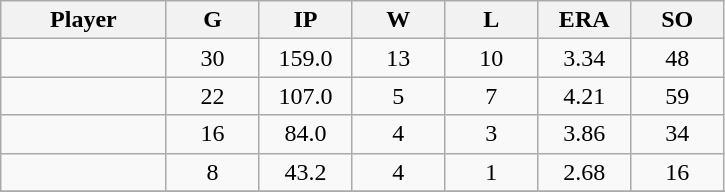<table class="wikitable sortable">
<tr>
<th bgcolor="#DDDDFF" width="16%">Player</th>
<th bgcolor="#DDDDFF" width="9%">G</th>
<th bgcolor="#DDDDFF" width="9%">IP</th>
<th bgcolor="#DDDDFF" width="9%">W</th>
<th bgcolor="#DDDDFF" width="9%">L</th>
<th bgcolor="#DDDDFF" width="9%">ERA</th>
<th bgcolor="#DDDDFF" width="9%">SO</th>
</tr>
<tr align="center">
<td></td>
<td>30</td>
<td>159.0</td>
<td>13</td>
<td>10</td>
<td>3.34</td>
<td>48</td>
</tr>
<tr align="center">
<td></td>
<td>22</td>
<td>107.0</td>
<td>5</td>
<td>7</td>
<td>4.21</td>
<td>59</td>
</tr>
<tr align="center">
<td></td>
<td>16</td>
<td>84.0</td>
<td>4</td>
<td>3</td>
<td>3.86</td>
<td>34</td>
</tr>
<tr align="center">
<td></td>
<td>8</td>
<td>43.2</td>
<td>4</td>
<td>1</td>
<td>2.68</td>
<td>16</td>
</tr>
<tr align="center">
</tr>
</table>
